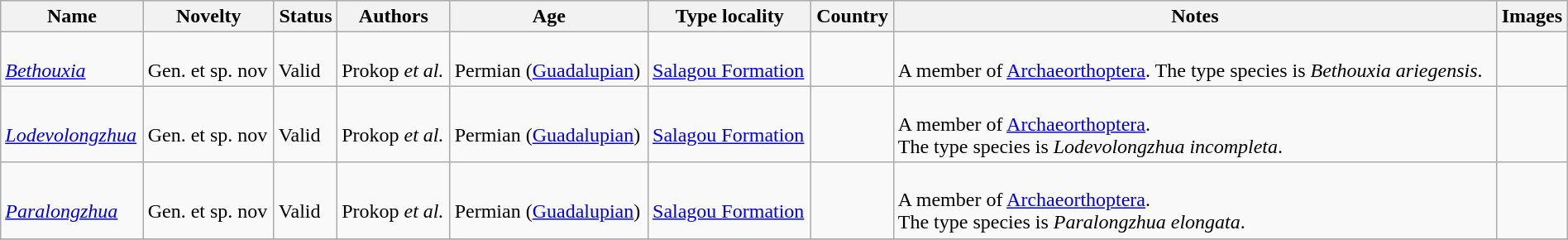<table class="wikitable sortable" align="center" width="100%">
<tr>
<th>Name</th>
<th>Novelty</th>
<th>Status</th>
<th>Authors</th>
<th>Age</th>
<th>Type locality</th>
<th>Country</th>
<th>Notes</th>
<th>Images</th>
</tr>
<tr>
<td><br><em><a href='#'>Bethouxia</a></em></td>
<td><br>Gen. et sp. nov</td>
<td><br>Valid</td>
<td><br>Prokop <em>et al.</em></td>
<td><br>Permian (<a href='#'>Guadalupian</a>)</td>
<td><br><a href='#'>Salagou Formation</a></td>
<td><br></td>
<td><br>A member of <a href='#'>Archaeorthoptera</a>. The type species is <em>Bethouxia ariegensis</em>.</td>
<td></td>
</tr>
<tr>
<td><br><em><a href='#'>Lodevolongzhua</a></em></td>
<td><br>Gen. et sp. nov</td>
<td><br>Valid</td>
<td><br>Prokop <em>et al.</em></td>
<td><br>Permian (<a href='#'>Guadalupian</a>)</td>
<td><br><a href='#'>Salagou Formation</a></td>
<td><br></td>
<td><br>A member of <a href='#'>Archaeorthoptera</a>.<br> The type species is <em>Lodevolongzhua incompleta</em>.</td>
<td></td>
</tr>
<tr>
<td><br><em><a href='#'>Paralongzhua</a></em></td>
<td><br>Gen. et sp. nov</td>
<td><br>Valid</td>
<td><br>Prokop <em>et al.</em></td>
<td><br>Permian (<a href='#'>Guadalupian</a>)</td>
<td><br><a href='#'>Salagou Formation</a></td>
<td><br></td>
<td><br>A member of <a href='#'>Archaeorthoptera</a>.<br> The type species is <em>Paralongzhua elongata</em>.</td>
<td></td>
</tr>
<tr>
</tr>
</table>
